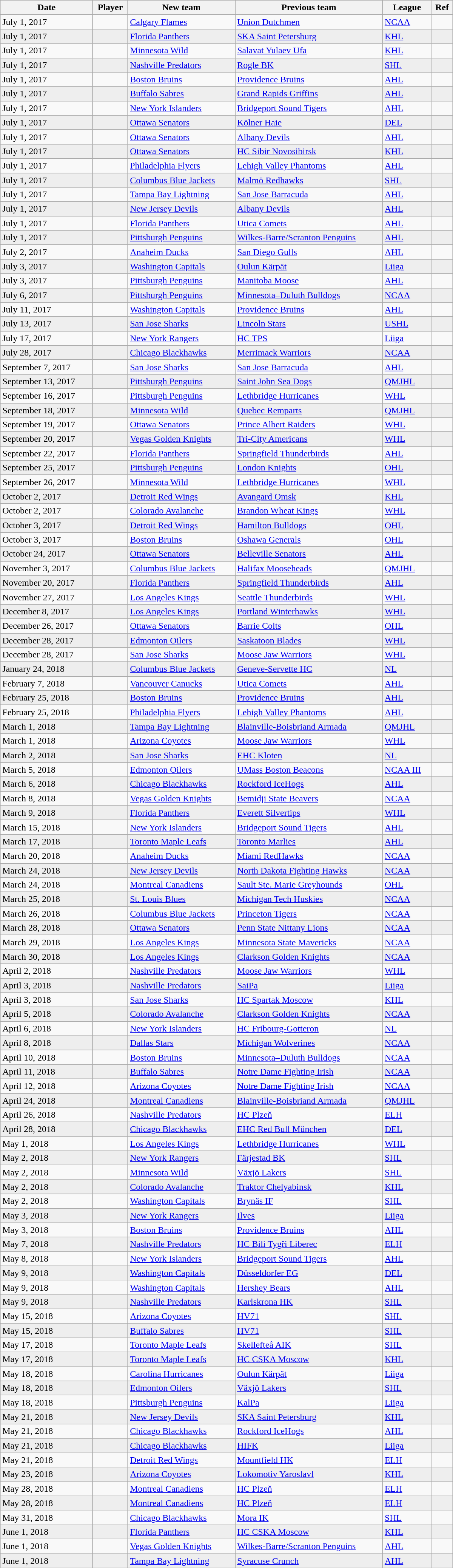<table class="wikitable sortable" style="border:1px solid #999999; width:800px;">
<tr>
<th>Date</th>
<th>Player</th>
<th>New team</th>
<th>Previous team</th>
<th>League</th>
<th>Ref</th>
</tr>
<tr>
<td>July 1, 2017</td>
<td></td>
<td><a href='#'>Calgary Flames</a></td>
<td><a href='#'>Union Dutchmen</a></td>
<td><a href='#'>NCAA</a></td>
<td></td>
</tr>
<tr bgcolor="eeeeee">
<td>July 1, 2017</td>
<td></td>
<td><a href='#'>Florida Panthers</a></td>
<td><a href='#'>SKA Saint Petersburg</a></td>
<td><a href='#'>KHL</a></td>
<td></td>
</tr>
<tr>
<td>July 1, 2017</td>
<td></td>
<td><a href='#'>Minnesota Wild</a></td>
<td><a href='#'>Salavat Yulaev Ufa</a></td>
<td><a href='#'>KHL</a></td>
<td></td>
</tr>
<tr bgcolor="eeeeee">
<td>July 1, 2017</td>
<td></td>
<td><a href='#'>Nashville Predators</a></td>
<td><a href='#'>Rogle BK</a></td>
<td><a href='#'>SHL</a></td>
<td></td>
</tr>
<tr>
<td>July 1, 2017</td>
<td></td>
<td><a href='#'>Boston Bruins</a></td>
<td><a href='#'>Providence Bruins</a></td>
<td><a href='#'>AHL</a></td>
<td></td>
</tr>
<tr bgcolor="eeeeee">
<td>July 1, 2017</td>
<td></td>
<td><a href='#'>Buffalo Sabres</a></td>
<td><a href='#'>Grand Rapids Griffins</a></td>
<td><a href='#'>AHL</a></td>
<td></td>
</tr>
<tr>
<td>July 1, 2017</td>
<td></td>
<td><a href='#'>New York Islanders</a></td>
<td><a href='#'>Bridgeport Sound Tigers</a></td>
<td><a href='#'>AHL</a></td>
<td></td>
</tr>
<tr bgcolor="eeeeee">
<td>July 1, 2017</td>
<td></td>
<td><a href='#'>Ottawa Senators</a></td>
<td><a href='#'>Kölner Haie</a></td>
<td><a href='#'>DEL</a></td>
<td></td>
</tr>
<tr>
<td>July 1, 2017</td>
<td></td>
<td><a href='#'>Ottawa Senators</a></td>
<td><a href='#'>Albany Devils</a></td>
<td><a href='#'>AHL</a></td>
<td></td>
</tr>
<tr bgcolor="eeeeee">
<td>July 1, 2017</td>
<td></td>
<td><a href='#'>Ottawa Senators</a></td>
<td><a href='#'>HC Sibir Novosibirsk</a></td>
<td><a href='#'>KHL</a></td>
<td></td>
</tr>
<tr>
<td>July 1, 2017</td>
<td></td>
<td><a href='#'>Philadelphia Flyers</a></td>
<td><a href='#'>Lehigh Valley Phantoms</a></td>
<td><a href='#'>AHL</a></td>
<td></td>
</tr>
<tr bgcolor="eeeeee">
<td>July 1, 2017</td>
<td></td>
<td><a href='#'>Columbus Blue Jackets</a></td>
<td><a href='#'>Malmö Redhawks</a></td>
<td><a href='#'>SHL</a></td>
<td></td>
</tr>
<tr>
<td>July 1, 2017</td>
<td></td>
<td><a href='#'>Tampa Bay Lightning</a></td>
<td><a href='#'>San Jose Barracuda</a></td>
<td><a href='#'>AHL</a></td>
<td></td>
</tr>
<tr bgcolor="eeeeee">
<td>July 1, 2017</td>
<td></td>
<td><a href='#'>New Jersey Devils</a></td>
<td><a href='#'>Albany Devils</a></td>
<td><a href='#'>AHL</a></td>
<td></td>
</tr>
<tr>
<td>July 1, 2017</td>
<td></td>
<td><a href='#'>Florida Panthers</a></td>
<td><a href='#'>Utica Comets</a></td>
<td><a href='#'>AHL</a></td>
<td></td>
</tr>
<tr bgcolor="eeeeee">
<td>July 1, 2017</td>
<td></td>
<td><a href='#'>Pittsburgh Penguins</a></td>
<td><a href='#'>Wilkes-Barre/Scranton Penguins</a></td>
<td><a href='#'>AHL</a></td>
<td></td>
</tr>
<tr>
<td>July 2, 2017</td>
<td></td>
<td><a href='#'>Anaheim Ducks</a></td>
<td><a href='#'>San Diego Gulls</a></td>
<td><a href='#'>AHL</a></td>
<td></td>
</tr>
<tr bgcolor="eeeeee">
<td>July 3, 2017</td>
<td></td>
<td><a href='#'>Washington Capitals</a></td>
<td><a href='#'>Oulun Kärpät</a></td>
<td><a href='#'>Liiga</a></td>
<td></td>
</tr>
<tr>
<td>July 3, 2017</td>
<td></td>
<td><a href='#'>Pittsburgh Penguins</a></td>
<td><a href='#'>Manitoba Moose</a></td>
<td><a href='#'>AHL</a></td>
<td></td>
</tr>
<tr bgcolor="eeeeee">
<td>July 6, 2017</td>
<td></td>
<td><a href='#'>Pittsburgh Penguins</a></td>
<td><a href='#'>Minnesota–Duluth Bulldogs</a></td>
<td><a href='#'>NCAA</a></td>
<td></td>
</tr>
<tr>
<td>July 11, 2017</td>
<td></td>
<td><a href='#'>Washington Capitals</a></td>
<td><a href='#'>Providence Bruins</a></td>
<td><a href='#'>AHL</a></td>
<td></td>
</tr>
<tr bgcolor="eeeeee">
<td>July 13, 2017</td>
<td></td>
<td><a href='#'>San Jose Sharks</a></td>
<td><a href='#'>Lincoln Stars</a></td>
<td><a href='#'>USHL</a></td>
<td></td>
</tr>
<tr>
<td>July 17, 2017</td>
<td></td>
<td><a href='#'>New York Rangers</a></td>
<td><a href='#'>HC TPS</a></td>
<td><a href='#'>Liiga</a></td>
<td></td>
</tr>
<tr bgcolor="eeeeee">
<td>July 28, 2017</td>
<td></td>
<td><a href='#'>Chicago Blackhawks</a></td>
<td><a href='#'>Merrimack Warriors</a></td>
<td><a href='#'>NCAA</a></td>
<td></td>
</tr>
<tr>
<td>September 7, 2017</td>
<td></td>
<td><a href='#'>San Jose Sharks</a></td>
<td><a href='#'>San Jose Barracuda</a></td>
<td><a href='#'>AHL</a></td>
<td></td>
</tr>
<tr bgcolor="eeeeee">
<td>September 13, 2017</td>
<td></td>
<td><a href='#'>Pittsburgh Penguins</a></td>
<td><a href='#'>Saint John Sea Dogs</a></td>
<td><a href='#'>QMJHL</a></td>
<td></td>
</tr>
<tr>
<td>September 16, 2017</td>
<td></td>
<td><a href='#'>Pittsburgh Penguins</a></td>
<td><a href='#'>Lethbridge Hurricanes</a></td>
<td><a href='#'>WHL</a></td>
<td></td>
</tr>
<tr bgcolor="eeeeee">
<td>September 18, 2017</td>
<td></td>
<td><a href='#'>Minnesota Wild</a></td>
<td><a href='#'>Quebec Remparts</a></td>
<td><a href='#'>QMJHL</a></td>
<td></td>
</tr>
<tr>
<td>September 19, 2017</td>
<td></td>
<td><a href='#'>Ottawa Senators</a></td>
<td><a href='#'>Prince Albert Raiders</a></td>
<td><a href='#'>WHL</a></td>
<td></td>
</tr>
<tr bgcolor="eeeeee">
<td>September 20, 2017</td>
<td></td>
<td><a href='#'>Vegas Golden Knights</a></td>
<td><a href='#'>Tri-City Americans</a></td>
<td><a href='#'>WHL</a></td>
<td></td>
</tr>
<tr>
<td>September 22, 2017</td>
<td></td>
<td><a href='#'>Florida Panthers</a></td>
<td><a href='#'>Springfield Thunderbirds</a></td>
<td><a href='#'>AHL</a></td>
<td></td>
</tr>
<tr bgcolor="eeeeee">
<td>September 25, 2017</td>
<td></td>
<td><a href='#'>Pittsburgh Penguins</a></td>
<td><a href='#'>London Knights</a></td>
<td><a href='#'>OHL</a></td>
<td></td>
</tr>
<tr>
<td>September 26, 2017</td>
<td></td>
<td><a href='#'>Minnesota Wild</a></td>
<td><a href='#'>Lethbridge Hurricanes</a></td>
<td><a href='#'>WHL</a></td>
<td></td>
</tr>
<tr bgcolor="eeeeee">
<td>October 2, 2017</td>
<td></td>
<td><a href='#'>Detroit Red Wings</a></td>
<td><a href='#'>Avangard Omsk</a></td>
<td><a href='#'>KHL</a></td>
<td></td>
</tr>
<tr>
<td>October 2, 2017</td>
<td></td>
<td><a href='#'>Colorado Avalanche</a></td>
<td><a href='#'>Brandon Wheat Kings</a></td>
<td><a href='#'>WHL</a></td>
<td></td>
</tr>
<tr bgcolor="eeeeee">
<td>October 3, 2017</td>
<td></td>
<td><a href='#'>Detroit Red Wings</a></td>
<td><a href='#'>Hamilton Bulldogs</a></td>
<td><a href='#'>OHL</a></td>
<td></td>
</tr>
<tr>
<td>October 3, 2017</td>
<td></td>
<td><a href='#'>Boston Bruins</a></td>
<td><a href='#'>Oshawa Generals</a></td>
<td><a href='#'>OHL</a></td>
<td></td>
</tr>
<tr bgcolor="eeeeee">
<td>October 24, 2017</td>
<td></td>
<td><a href='#'>Ottawa Senators</a></td>
<td><a href='#'>Belleville Senators</a></td>
<td><a href='#'>AHL</a></td>
<td></td>
</tr>
<tr>
<td>November 3, 2017</td>
<td></td>
<td><a href='#'>Columbus Blue Jackets</a></td>
<td><a href='#'>Halifax Mooseheads</a></td>
<td><a href='#'>QMJHL</a></td>
<td></td>
</tr>
<tr bgcolor="eeeeee">
<td>November 20, 2017</td>
<td></td>
<td><a href='#'>Florida Panthers</a></td>
<td><a href='#'>Springfield Thunderbirds</a></td>
<td><a href='#'>AHL</a></td>
<td></td>
</tr>
<tr>
<td>November 27, 2017</td>
<td></td>
<td><a href='#'>Los Angeles Kings</a></td>
<td><a href='#'>Seattle Thunderbirds</a></td>
<td><a href='#'>WHL</a></td>
<td></td>
</tr>
<tr bgcolor="eeeeee">
<td>December 8, 2017</td>
<td></td>
<td><a href='#'>Los Angeles Kings</a></td>
<td><a href='#'>Portland Winterhawks</a></td>
<td><a href='#'>WHL</a></td>
<td></td>
</tr>
<tr>
<td>December 26, 2017</td>
<td></td>
<td><a href='#'>Ottawa Senators</a></td>
<td><a href='#'>Barrie Colts</a></td>
<td><a href='#'>OHL</a></td>
<td></td>
</tr>
<tr bgcolor="eeeeee">
<td>December 28, 2017</td>
<td></td>
<td><a href='#'>Edmonton Oilers</a></td>
<td><a href='#'>Saskatoon Blades</a></td>
<td><a href='#'>WHL</a></td>
<td></td>
</tr>
<tr>
<td>December 28, 2017</td>
<td></td>
<td><a href='#'>San Jose Sharks</a></td>
<td><a href='#'>Moose Jaw Warriors</a></td>
<td><a href='#'>WHL</a></td>
<td></td>
</tr>
<tr bgcolor="eeeeee">
<td>January 24, 2018</td>
<td></td>
<td><a href='#'>Columbus Blue Jackets</a></td>
<td><a href='#'>Geneve-Servette HC</a></td>
<td><a href='#'>NL</a></td>
<td></td>
</tr>
<tr>
<td>February 7, 2018</td>
<td></td>
<td><a href='#'>Vancouver Canucks</a></td>
<td><a href='#'>Utica Comets</a></td>
<td><a href='#'>AHL</a></td>
<td></td>
</tr>
<tr bgcolor="eeeeee">
<td>February 25, 2018</td>
<td></td>
<td><a href='#'>Boston Bruins</a></td>
<td><a href='#'>Providence Bruins</a></td>
<td><a href='#'>AHL</a></td>
<td></td>
</tr>
<tr>
<td>February 25, 2018</td>
<td></td>
<td><a href='#'>Philadelphia Flyers</a></td>
<td><a href='#'>Lehigh Valley Phantoms</a></td>
<td><a href='#'>AHL</a></td>
<td></td>
</tr>
<tr bgcolor="eeeeee">
<td>March 1, 2018</td>
<td></td>
<td><a href='#'>Tampa Bay Lightning</a></td>
<td><a href='#'>Blainville-Boisbriand Armada</a></td>
<td><a href='#'>QMJHL</a></td>
<td></td>
</tr>
<tr>
<td>March 1, 2018</td>
<td></td>
<td><a href='#'>Arizona Coyotes</a></td>
<td><a href='#'>Moose Jaw Warriors</a></td>
<td><a href='#'>WHL</a></td>
<td></td>
</tr>
<tr bgcolor="eeeeee">
<td>March 2, 2018</td>
<td></td>
<td><a href='#'>San Jose Sharks</a></td>
<td><a href='#'>EHC Kloten</a></td>
<td><a href='#'>NL</a></td>
<td></td>
</tr>
<tr>
<td>March 5, 2018</td>
<td></td>
<td><a href='#'>Edmonton Oilers</a></td>
<td><a href='#'>UMass Boston Beacons</a></td>
<td><a href='#'>NCAA III</a></td>
<td></td>
</tr>
<tr bgcolor="eeeeee">
<td>March 6, 2018</td>
<td></td>
<td><a href='#'>Chicago Blackhawks</a></td>
<td><a href='#'>Rockford IceHogs</a></td>
<td><a href='#'>AHL</a></td>
<td></td>
</tr>
<tr>
<td>March 8, 2018</td>
<td></td>
<td><a href='#'>Vegas Golden Knights</a></td>
<td><a href='#'>Bemidji State Beavers</a></td>
<td><a href='#'>NCAA</a></td>
<td></td>
</tr>
<tr bgcolor="eeeeee">
<td>March 9, 2018</td>
<td></td>
<td><a href='#'>Florida Panthers</a></td>
<td><a href='#'>Everett Silvertips</a></td>
<td><a href='#'>WHL</a></td>
<td></td>
</tr>
<tr>
<td>March 15, 2018</td>
<td></td>
<td><a href='#'>New York Islanders</a></td>
<td><a href='#'>Bridgeport Sound Tigers</a></td>
<td><a href='#'>AHL</a></td>
<td></td>
</tr>
<tr bgcolor="eeeeee">
<td>March 17, 2018</td>
<td></td>
<td><a href='#'>Toronto Maple Leafs</a></td>
<td><a href='#'>Toronto Marlies</a></td>
<td><a href='#'>AHL</a></td>
<td></td>
</tr>
<tr>
<td>March 20, 2018</td>
<td></td>
<td><a href='#'>Anaheim Ducks</a></td>
<td><a href='#'>Miami RedHawks</a></td>
<td><a href='#'>NCAA</a></td>
<td></td>
</tr>
<tr bgcolor="eeeeee">
<td>March 24, 2018</td>
<td></td>
<td><a href='#'>New Jersey Devils</a></td>
<td><a href='#'>North Dakota Fighting Hawks</a></td>
<td><a href='#'>NCAA</a></td>
<td></td>
</tr>
<tr>
<td>March 24, 2018</td>
<td></td>
<td><a href='#'>Montreal Canadiens</a></td>
<td><a href='#'>Sault Ste. Marie Greyhounds</a></td>
<td><a href='#'>OHL</a></td>
<td></td>
</tr>
<tr bgcolor="eeeeee">
<td>March 25, 2018</td>
<td></td>
<td><a href='#'>St. Louis Blues</a></td>
<td><a href='#'>Michigan Tech Huskies</a></td>
<td><a href='#'>NCAA</a></td>
<td></td>
</tr>
<tr>
<td>March 26, 2018</td>
<td></td>
<td><a href='#'>Columbus Blue Jackets</a></td>
<td><a href='#'>Princeton Tigers</a></td>
<td><a href='#'>NCAA</a></td>
<td></td>
</tr>
<tr bgcolor="eeeeee">
<td>March 28, 2018</td>
<td></td>
<td><a href='#'>Ottawa Senators</a></td>
<td><a href='#'>Penn State Nittany Lions</a></td>
<td><a href='#'>NCAA</a></td>
<td></td>
</tr>
<tr>
<td>March 29, 2018</td>
<td></td>
<td><a href='#'>Los Angeles Kings</a></td>
<td><a href='#'>Minnesota State Mavericks</a></td>
<td><a href='#'>NCAA</a></td>
<td></td>
</tr>
<tr bgcolor="eeeeee">
<td>March 30, 2018</td>
<td></td>
<td><a href='#'>Los Angeles Kings</a></td>
<td><a href='#'>Clarkson Golden Knights</a></td>
<td><a href='#'>NCAA</a></td>
<td></td>
</tr>
<tr>
<td>April 2, 2018</td>
<td></td>
<td><a href='#'>Nashville Predators</a></td>
<td><a href='#'>Moose Jaw Warriors</a></td>
<td><a href='#'>WHL</a></td>
<td></td>
</tr>
<tr bgcolor="eeeeee">
<td>April 3, 2018</td>
<td></td>
<td><a href='#'>Nashville Predators</a></td>
<td><a href='#'>SaiPa</a></td>
<td><a href='#'>Liiga</a></td>
<td></td>
</tr>
<tr>
<td>April 3, 2018</td>
<td></td>
<td><a href='#'>San Jose Sharks</a></td>
<td><a href='#'>HC Spartak Moscow</a></td>
<td><a href='#'>KHL</a></td>
<td></td>
</tr>
<tr bgcolor="eeeeee">
<td>April 5, 2018</td>
<td></td>
<td><a href='#'>Colorado Avalanche</a></td>
<td><a href='#'>Clarkson Golden Knights</a></td>
<td><a href='#'>NCAA</a></td>
<td></td>
</tr>
<tr>
<td>April 6, 2018</td>
<td></td>
<td><a href='#'>New York Islanders</a></td>
<td><a href='#'>HC Fribourg-Gotteron</a></td>
<td><a href='#'>NL</a></td>
<td></td>
</tr>
<tr bgcolor="eeeeee">
<td>April 8, 2018</td>
<td></td>
<td><a href='#'>Dallas Stars</a></td>
<td><a href='#'>Michigan Wolverines</a></td>
<td><a href='#'>NCAA</a></td>
<td></td>
</tr>
<tr>
<td>April 10, 2018</td>
<td></td>
<td><a href='#'>Boston Bruins</a></td>
<td><a href='#'>Minnesota–Duluth Bulldogs</a></td>
<td><a href='#'>NCAA</a></td>
<td></td>
</tr>
<tr bgcolor="eeeeee">
<td>April 11, 2018</td>
<td></td>
<td><a href='#'>Buffalo Sabres</a></td>
<td><a href='#'>Notre Dame Fighting Irish</a></td>
<td><a href='#'>NCAA</a></td>
<td></td>
</tr>
<tr>
<td>April 12, 2018</td>
<td></td>
<td><a href='#'>Arizona Coyotes</a></td>
<td><a href='#'>Notre Dame Fighting Irish</a></td>
<td><a href='#'>NCAA</a></td>
<td></td>
</tr>
<tr bgcolor="eeeeee">
<td>April 24, 2018</td>
<td></td>
<td><a href='#'>Montreal Canadiens</a></td>
<td><a href='#'>Blainville-Boisbriand Armada</a></td>
<td><a href='#'>QMJHL</a></td>
<td></td>
</tr>
<tr>
<td>April 26, 2018</td>
<td></td>
<td><a href='#'>Nashville Predators</a></td>
<td><a href='#'>HC Plzeň</a></td>
<td><a href='#'>ELH</a></td>
<td></td>
</tr>
<tr bgcolor="eeeeee">
<td>April 28, 2018</td>
<td></td>
<td><a href='#'>Chicago Blackhawks</a></td>
<td><a href='#'>EHC Red Bull München</a></td>
<td><a href='#'>DEL</a></td>
<td></td>
</tr>
<tr>
<td>May 1, 2018</td>
<td></td>
<td><a href='#'>Los Angeles Kings</a></td>
<td><a href='#'>Lethbridge Hurricanes</a></td>
<td><a href='#'>WHL</a></td>
<td></td>
</tr>
<tr bgcolor="eeeeee">
<td>May 2, 2018</td>
<td></td>
<td><a href='#'>New York Rangers</a></td>
<td><a href='#'>Färjestad BK</a></td>
<td><a href='#'>SHL</a></td>
<td></td>
</tr>
<tr>
<td>May 2, 2018</td>
<td></td>
<td><a href='#'>Minnesota Wild</a></td>
<td><a href='#'>Växjö Lakers</a></td>
<td><a href='#'>SHL</a></td>
<td></td>
</tr>
<tr bgcolor="eeeeee">
<td>May 2, 2018</td>
<td></td>
<td><a href='#'>Colorado Avalanche</a></td>
<td><a href='#'>Traktor Chelyabinsk</a></td>
<td><a href='#'>KHL</a></td>
<td></td>
</tr>
<tr>
<td>May 2, 2018</td>
<td></td>
<td><a href='#'>Washington Capitals</a></td>
<td><a href='#'>Brynäs IF</a></td>
<td><a href='#'>SHL</a></td>
<td></td>
</tr>
<tr bgcolor="eeeeee">
<td>May 3, 2018</td>
<td></td>
<td><a href='#'>New York Rangers</a></td>
<td><a href='#'>Ilves</a></td>
<td><a href='#'>Liiga</a></td>
<td></td>
</tr>
<tr>
<td>May 3, 2018</td>
<td></td>
<td><a href='#'>Boston Bruins</a></td>
<td><a href='#'>Providence Bruins</a></td>
<td><a href='#'>AHL</a></td>
<td></td>
</tr>
<tr bgcolor="eeeeee">
<td>May 7, 2018</td>
<td></td>
<td><a href='#'>Nashville Predators</a></td>
<td><a href='#'>HC Bílí Tygři Liberec</a></td>
<td><a href='#'>ELH</a></td>
<td></td>
</tr>
<tr>
<td>May 8, 2018</td>
<td></td>
<td><a href='#'>New York Islanders</a></td>
<td><a href='#'>Bridgeport Sound Tigers</a></td>
<td><a href='#'>AHL</a></td>
<td></td>
</tr>
<tr bgcolor="eeeeee">
<td>May 9, 2018</td>
<td></td>
<td><a href='#'>Washington Capitals</a></td>
<td><a href='#'>Düsseldorfer EG</a></td>
<td><a href='#'>DEL</a></td>
<td></td>
</tr>
<tr>
<td>May 9, 2018</td>
<td></td>
<td><a href='#'>Washington Capitals</a></td>
<td><a href='#'>Hershey Bears</a></td>
<td><a href='#'>AHL</a></td>
<td></td>
</tr>
<tr bgcolor="eeeeee">
<td>May 9, 2018</td>
<td></td>
<td><a href='#'>Nashville Predators</a></td>
<td><a href='#'>Karlskrona HK</a></td>
<td><a href='#'>SHL</a></td>
<td></td>
</tr>
<tr>
<td>May 15, 2018</td>
<td></td>
<td><a href='#'>Arizona Coyotes</a></td>
<td><a href='#'>HV71</a></td>
<td><a href='#'>SHL</a></td>
<td></td>
</tr>
<tr bgcolor="eeeeee">
<td>May 15, 2018</td>
<td></td>
<td><a href='#'>Buffalo Sabres</a></td>
<td><a href='#'>HV71</a></td>
<td><a href='#'>SHL</a></td>
<td></td>
</tr>
<tr>
<td>May 17, 2018</td>
<td></td>
<td><a href='#'>Toronto Maple Leafs</a></td>
<td><a href='#'>Skellefteå AIK</a></td>
<td><a href='#'>SHL</a></td>
<td></td>
</tr>
<tr bgcolor="eeeeee">
<td>May 17, 2018</td>
<td></td>
<td><a href='#'>Toronto Maple Leafs</a></td>
<td><a href='#'>HC CSKA Moscow</a></td>
<td><a href='#'>KHL</a></td>
<td></td>
</tr>
<tr>
<td>May 18, 2018</td>
<td></td>
<td><a href='#'>Carolina Hurricanes</a></td>
<td><a href='#'>Oulun Kärpät</a></td>
<td><a href='#'>Liiga</a></td>
<td></td>
</tr>
<tr bgcolor="eeeeee">
<td>May 18, 2018</td>
<td></td>
<td><a href='#'>Edmonton Oilers</a></td>
<td><a href='#'>Växjö Lakers</a></td>
<td><a href='#'>SHL</a></td>
<td></td>
</tr>
<tr>
<td>May 18, 2018</td>
<td></td>
<td><a href='#'>Pittsburgh Penguins</a></td>
<td><a href='#'>KalPa</a></td>
<td><a href='#'>Liiga</a></td>
<td></td>
</tr>
<tr bgcolor="eeeeee">
<td>May 21, 2018</td>
<td></td>
<td><a href='#'>New Jersey Devils</a></td>
<td><a href='#'>SKA Saint Petersburg</a></td>
<td><a href='#'>KHL</a></td>
<td></td>
</tr>
<tr>
<td>May 21, 2018</td>
<td></td>
<td><a href='#'>Chicago Blackhawks</a></td>
<td><a href='#'>Rockford IceHogs</a></td>
<td><a href='#'>AHL</a></td>
<td></td>
</tr>
<tr bgcolor="eeeeee">
<td>May 21, 2018</td>
<td></td>
<td><a href='#'>Chicago Blackhawks</a></td>
<td><a href='#'>HIFK</a></td>
<td><a href='#'>Liiga</a></td>
<td></td>
</tr>
<tr>
<td>May 21, 2018</td>
<td></td>
<td><a href='#'>Detroit Red Wings</a></td>
<td><a href='#'>Mountfield HK</a></td>
<td><a href='#'>ELH</a></td>
<td></td>
</tr>
<tr bgcolor="eeeeee">
<td>May 23, 2018</td>
<td></td>
<td><a href='#'>Arizona Coyotes</a></td>
<td><a href='#'>Lokomotiv Yaroslavl</a></td>
<td><a href='#'>KHL</a></td>
<td></td>
</tr>
<tr>
<td>May 28, 2018</td>
<td></td>
<td><a href='#'>Montreal Canadiens</a></td>
<td><a href='#'>HC Plzeň</a></td>
<td><a href='#'>ELH</a></td>
<td></td>
</tr>
<tr bgcolor="eeeeee">
<td>May 28, 2018</td>
<td></td>
<td><a href='#'>Montreal Canadiens</a></td>
<td><a href='#'>HC Plzeň</a></td>
<td><a href='#'>ELH</a></td>
<td></td>
</tr>
<tr>
<td>May 31, 2018</td>
<td></td>
<td><a href='#'>Chicago Blackhawks</a></td>
<td><a href='#'>Mora IK</a></td>
<td><a href='#'>SHL</a></td>
<td></td>
</tr>
<tr bgcolor="eeeeee">
<td>June 1, 2018</td>
<td></td>
<td><a href='#'>Florida Panthers</a></td>
<td><a href='#'>HC CSKA Moscow</a></td>
<td><a href='#'>KHL</a></td>
<td></td>
</tr>
<tr>
<td>June 1, 2018</td>
<td></td>
<td><a href='#'>Vegas Golden Knights</a></td>
<td><a href='#'>Wilkes-Barre/Scranton Penguins</a></td>
<td><a href='#'>AHL</a></td>
<td></td>
</tr>
<tr bgcolor="eeeeee">
<td>June 1, 2018</td>
<td></td>
<td><a href='#'>Tampa Bay Lightning</a></td>
<td><a href='#'>Syracuse Crunch</a></td>
<td><a href='#'>AHL</a></td>
<td></td>
</tr>
</table>
